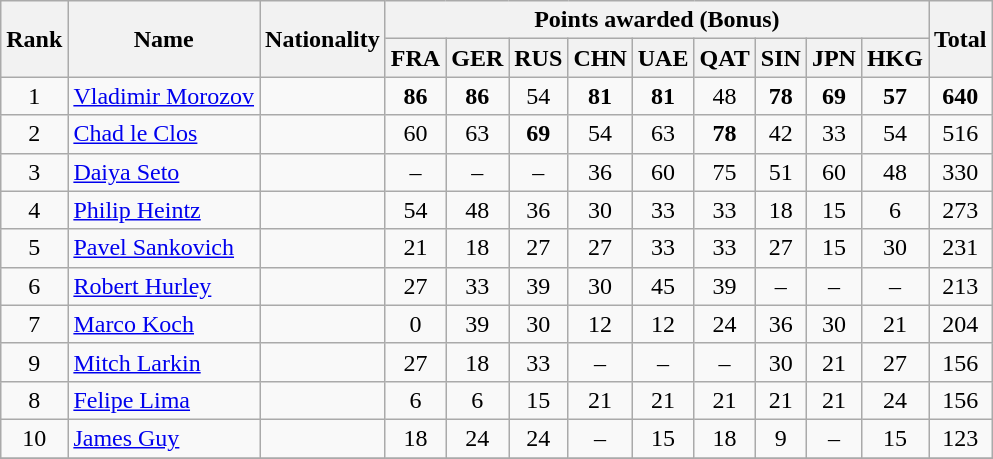<table class="wikitable" style="text-align:center;">
<tr>
<th rowspan="2">Rank</th>
<th rowspan="2">Name</th>
<th rowspan="2">Nationality</th>
<th colspan="9">Points awarded (Bonus)</th>
<th rowspan="2">Total</th>
</tr>
<tr>
<th>FRA</th>
<th>GER</th>
<th>RUS</th>
<th>CHN</th>
<th>UAE</th>
<th>QAT</th>
<th>SIN</th>
<th>JPN</th>
<th>HKG</th>
</tr>
<tr>
<td>1</td>
<td style="text-align:left;"><a href='#'>Vladimir Morozov</a></td>
<td style="text-align:left;"></td>
<td><strong>86</strong></td>
<td><strong>86</strong></td>
<td>54</td>
<td><strong>81</strong></td>
<td><strong>81</strong></td>
<td>48</td>
<td><strong>78</strong></td>
<td><strong>69</strong></td>
<td><strong>57</strong></td>
<td><strong>640</strong></td>
</tr>
<tr>
<td>2</td>
<td style="text-align:left;"><a href='#'>Chad le Clos</a></td>
<td style="text-align:left;"></td>
<td>60</td>
<td>63</td>
<td><strong>69</strong></td>
<td>54</td>
<td>63</td>
<td><strong>78</strong></td>
<td>42</td>
<td>33</td>
<td>54</td>
<td>516</td>
</tr>
<tr>
<td>3</td>
<td style="text-align:left;"><a href='#'>Daiya Seto</a></td>
<td style="text-align:left;"></td>
<td>–</td>
<td>–</td>
<td>–</td>
<td>36</td>
<td>60</td>
<td>75</td>
<td>51</td>
<td>60</td>
<td>48</td>
<td>330</td>
</tr>
<tr>
<td>4</td>
<td style="text-align:left;"><a href='#'>Philip Heintz</a></td>
<td style="text-align:left;"></td>
<td>54</td>
<td>48</td>
<td>36</td>
<td>30</td>
<td>33</td>
<td>33</td>
<td>18</td>
<td>15</td>
<td>6</td>
<td>273</td>
</tr>
<tr>
<td>5</td>
<td style="text-align:left;"><a href='#'>Pavel Sankovich</a></td>
<td style="text-align:left;"></td>
<td>21</td>
<td>18</td>
<td>27</td>
<td>27</td>
<td>33</td>
<td>33</td>
<td>27</td>
<td>15</td>
<td>30</td>
<td>231</td>
</tr>
<tr>
<td>6</td>
<td style="text-align:left;"><a href='#'>Robert Hurley</a></td>
<td style="text-align:left;"></td>
<td>27</td>
<td>33</td>
<td>39</td>
<td>30</td>
<td>45</td>
<td>39</td>
<td>–</td>
<td>–</td>
<td>–</td>
<td>213</td>
</tr>
<tr>
<td>7</td>
<td style="text-align:left;"><a href='#'>Marco Koch</a></td>
<td style="text-align:left;"></td>
<td>0</td>
<td>39</td>
<td>30</td>
<td>12</td>
<td>12</td>
<td>24</td>
<td>36</td>
<td>30</td>
<td>21</td>
<td>204</td>
</tr>
<tr>
<td>9</td>
<td style="text-align:left;"><a href='#'>Mitch Larkin</a></td>
<td style="text-align:left;"></td>
<td>27</td>
<td>18</td>
<td>33</td>
<td>–</td>
<td>–</td>
<td>–</td>
<td>30</td>
<td>21</td>
<td>27</td>
<td>156</td>
</tr>
<tr>
<td>8</td>
<td style="text-align:left;"><a href='#'>Felipe Lima</a></td>
<td style="text-align:left;"></td>
<td>6</td>
<td>6</td>
<td>15</td>
<td>21</td>
<td>21</td>
<td>21</td>
<td>21</td>
<td>21</td>
<td>24</td>
<td>156</td>
</tr>
<tr>
<td>10</td>
<td style="text-align:left;"><a href='#'>James Guy</a></td>
<td style="text-align:left;"></td>
<td>18</td>
<td>24</td>
<td>24</td>
<td>–</td>
<td>15</td>
<td>18</td>
<td>9</td>
<td>–</td>
<td>15</td>
<td>123</td>
</tr>
<tr>
</tr>
</table>
